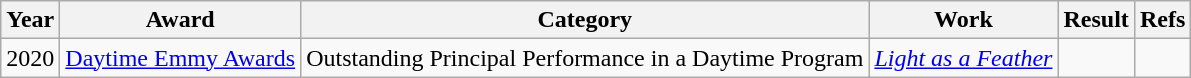<table class="wikitable">
<tr>
<th>Year</th>
<th>Award</th>
<th>Category</th>
<th>Work</th>
<th>Result</th>
<th>Refs</th>
</tr>
<tr>
<td>2020</td>
<td><a href='#'>Daytime Emmy Awards</a></td>
<td>Outstanding Principal Performance in a Daytime Program</td>
<td><em><a href='#'>Light as a Feather</a></em></td>
<td></td>
<td></td>
</tr>
</table>
